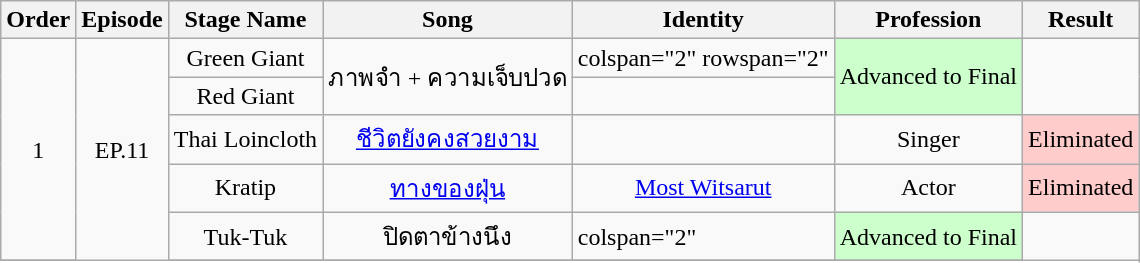<table class="wikitable">
<tr>
<th>Order</th>
<th>Episode</th>
<th>Stage Name</th>
<th>Song</th>
<th>Identity</th>
<th>Profession</th>
<th>Result</th>
</tr>
<tr>
<td rowspan="5" style="text-align:center;">1</td>
<td rowspan="7" align="center">EP.11</td>
<td style="text-align:center;">Green Giant</td>
<td rowspan="2" style="text-align:center;">ภาพจำ + ความเจ็บปวด</td>
<td>colspan="2" rowspan="2" </td>
<td rowspan="2" style="text-align:center; background:#ccffcc;">Advanced to Final</td>
</tr>
<tr>
<td style="text-align:center;">Red Giant</td>
</tr>
<tr>
<td style="text-align:center;">Thai Loincloth</td>
<td style="text-align:center;"><a href='#'>ชีวิตยังคงสวยงาม</a></td>
<td style="text-align:center;"></td>
<td style="text-align:center;">Singer</td>
<td style="text-align:center; background:#ffcccc;">Eliminated</td>
</tr>
<tr>
<td style="text-align:center;">Kratip</td>
<td style="text-align:center;"><a href='#'>ทางของฝุ่น</a></td>
<td style="text-align:center;"><a href='#'>Most Witsarut</a></td>
<td style="text-align:center;">Actor</td>
<td style="text-align:center; background:#ffcccc;">Eliminated</td>
</tr>
<tr>
<td style="text-align:center;">Tuk-Tuk</td>
<td style="text-align:center;">ปิดตาข้างนึง</td>
<td>colspan="2"  </td>
<td style="text-align:center; background:#ccffcc;">Advanced to Final</td>
</tr>
<tr>
</tr>
</table>
